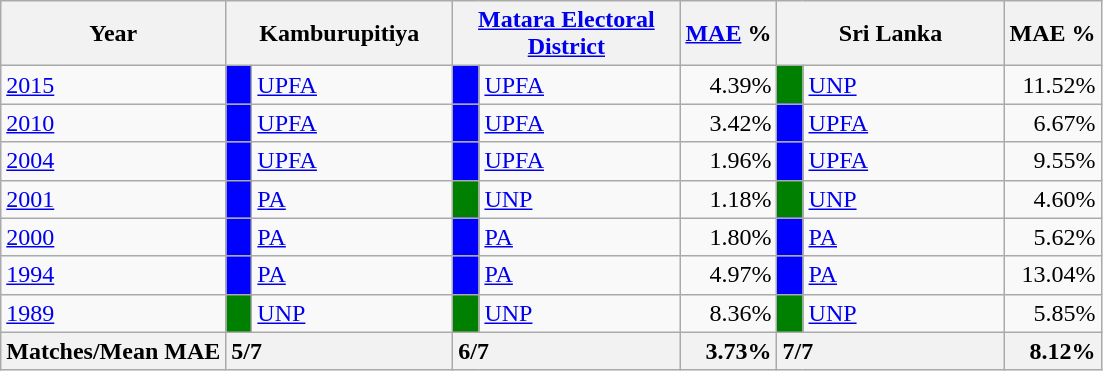<table class="wikitable">
<tr>
<th>Year</th>
<th colspan="2" width="144px">Kamburupitiya</th>
<th colspan="2" width="144px"><a href='#'>Matara Electoral District</a></th>
<th><a href='#'>MAE</a> %</th>
<th colspan="2" width="144px">Sri Lanka</th>
<th>MAE %</th>
</tr>
<tr>
<td><a href='#'>2015</a></td>
<td style="background-color:blue;" width="10px"></td>
<td style="text-align:left;"><a href='#'>UPFA</a></td>
<td style="background-color:blue;" width="10px"></td>
<td style="text-align:left;"><a href='#'>UPFA</a></td>
<td style="text-align:right;">4.39%</td>
<td style="background-color:green;" width="10px"></td>
<td style="text-align:left;"><a href='#'>UNP</a></td>
<td style="text-align:right;">11.52%</td>
</tr>
<tr>
<td><a href='#'>2010</a></td>
<td style="background-color:blue;" width="10px"></td>
<td style="text-align:left;"><a href='#'>UPFA</a></td>
<td style="background-color:blue;" width="10px"></td>
<td style="text-align:left;"><a href='#'>UPFA</a></td>
<td style="text-align:right;">3.42%</td>
<td style="background-color:blue;" width="10px"></td>
<td style="text-align:left;"><a href='#'>UPFA</a></td>
<td style="text-align:right;">6.67%</td>
</tr>
<tr>
<td><a href='#'>2004</a></td>
<td style="background-color:blue;" width="10px"></td>
<td style="text-align:left;"><a href='#'>UPFA</a></td>
<td style="background-color:blue;" width="10px"></td>
<td style="text-align:left;"><a href='#'>UPFA</a></td>
<td style="text-align:right;">1.96%</td>
<td style="background-color:blue;" width="10px"></td>
<td style="text-align:left;"><a href='#'>UPFA</a></td>
<td style="text-align:right;">9.55%</td>
</tr>
<tr>
<td><a href='#'>2001</a></td>
<td style="background-color:blue;" width="10px"></td>
<td style="text-align:left;"><a href='#'>PA</a></td>
<td style="background-color:green;" width="10px"></td>
<td style="text-align:left;"><a href='#'>UNP</a></td>
<td style="text-align:right;">1.18%</td>
<td style="background-color:green;" width="10px"></td>
<td style="text-align:left;"><a href='#'>UNP</a></td>
<td style="text-align:right;">4.60%</td>
</tr>
<tr>
<td><a href='#'>2000</a></td>
<td style="background-color:blue;" width="10px"></td>
<td style="text-align:left;"><a href='#'>PA</a></td>
<td style="background-color:blue;" width="10px"></td>
<td style="text-align:left;"><a href='#'>PA</a></td>
<td style="text-align:right;">1.80%</td>
<td style="background-color:blue;" width="10px"></td>
<td style="text-align:left;"><a href='#'>PA</a></td>
<td style="text-align:right;">5.62%</td>
</tr>
<tr>
<td><a href='#'>1994</a></td>
<td style="background-color:blue;" width="10px"></td>
<td style="text-align:left;"><a href='#'>PA</a></td>
<td style="background-color:blue;" width="10px"></td>
<td style="text-align:left;"><a href='#'>PA</a></td>
<td style="text-align:right;">4.97%</td>
<td style="background-color:blue;" width="10px"></td>
<td style="text-align:left;"><a href='#'>PA</a></td>
<td style="text-align:right;">13.04%</td>
</tr>
<tr>
<td><a href='#'>1989</a></td>
<td style="background-color:green;" width="10px"></td>
<td style="text-align:left;"><a href='#'>UNP</a></td>
<td style="background-color:green;" width="10px"></td>
<td style="text-align:left;"><a href='#'>UNP</a></td>
<td style="text-align:right;">8.36%</td>
<td style="background-color:green;" width="10px"></td>
<td style="text-align:left;"><a href='#'>UNP</a></td>
<td style="text-align:right;">5.85%</td>
</tr>
<tr>
<th>Matches/Mean MAE</th>
<th style="text-align:left;"colspan="2" width="144px">5/7</th>
<th style="text-align:left;"colspan="2" width="144px">6/7</th>
<th style="text-align:right;">3.73%</th>
<th style="text-align:left;"colspan="2" width="144px">7/7</th>
<th style="text-align:right;">8.12%</th>
</tr>
</table>
